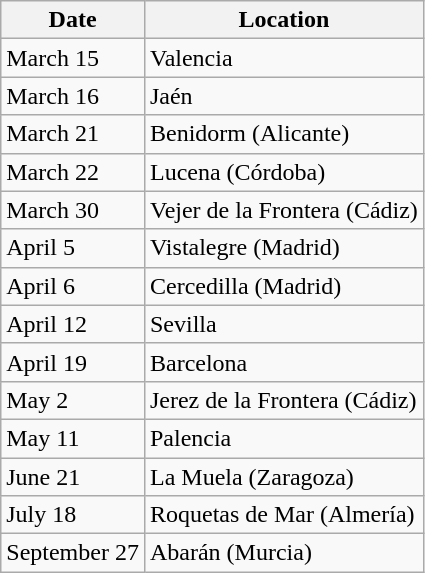<table class="wikitable">
<tr>
<th>Date</th>
<th>Location</th>
</tr>
<tr>
<td>March 15</td>
<td>Valencia</td>
</tr>
<tr>
<td>March 16</td>
<td>Jaén</td>
</tr>
<tr>
<td>March 21</td>
<td>Benidorm (Alicante)</td>
</tr>
<tr>
<td>March 22</td>
<td>Lucena (Córdoba)</td>
</tr>
<tr>
<td>March 30</td>
<td>Vejer de la Frontera (Cádiz)</td>
</tr>
<tr>
<td>April 5</td>
<td>Vistalegre (Madrid)</td>
</tr>
<tr>
<td>April 6</td>
<td>Cercedilla (Madrid)</td>
</tr>
<tr>
<td>April 12</td>
<td>Sevilla</td>
</tr>
<tr>
<td>April 19</td>
<td>Barcelona</td>
</tr>
<tr>
<td>May 2</td>
<td>Jerez de la Frontera (Cádiz)</td>
</tr>
<tr>
<td>May 11</td>
<td>Palencia</td>
</tr>
<tr>
<td>June 21</td>
<td>La Muela (Zaragoza)</td>
</tr>
<tr>
<td>July 18</td>
<td>Roquetas de Mar (Almería)</td>
</tr>
<tr>
<td>September 27</td>
<td>Abarán (Murcia)</td>
</tr>
</table>
